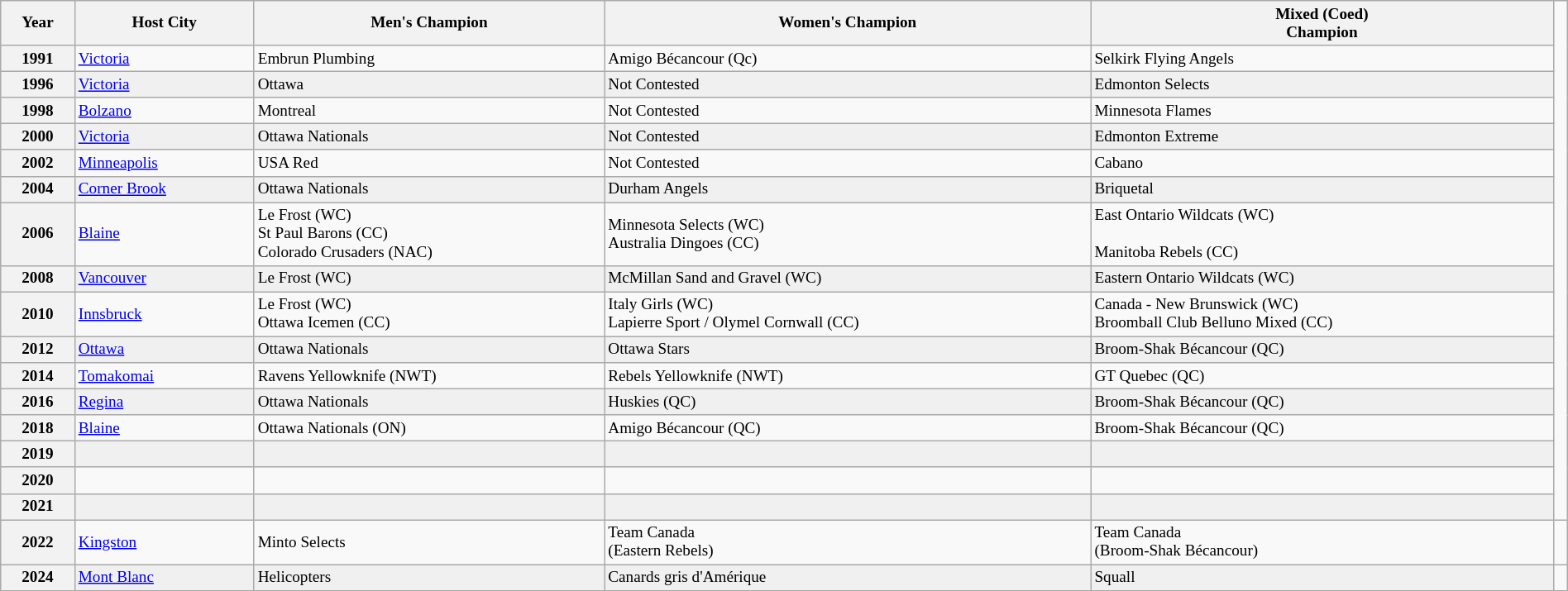<table class="wikitable sortable" style="text-align:left; font-size:80%; width:100%;">
<tr>
<th>Year</th>
<th>Host City</th>
<th>Men's Champion</th>
<th>Women's Champion</th>
<th>Mixed (Coed)<br>Champion</th>
</tr>
<tr>
<th>1991</th>
<td> <a href='#'>Victoria</a></td>
<td> Embrun Plumbing</td>
<td> Amigo Bécancour (Qc)</td>
<td> Selkirk Flying Angels</td>
</tr>
<tr bgcolor="#f0f0f0">
<th>1996</th>
<td> <a href='#'>Victoria</a></td>
<td> Ottawa</td>
<td>Not Contested</td>
<td> Edmonton Selects</td>
</tr>
<tr>
<th>1998</th>
<td> <a href='#'>Bolzano</a></td>
<td> Montreal</td>
<td>Not Contested</td>
<td> Minnesota Flames</td>
</tr>
<tr bgcolor="#f0f0f0">
<th>2000</th>
<td> <a href='#'>Victoria</a></td>
<td> Ottawa Nationals</td>
<td>Not Contested</td>
<td> Edmonton Extreme</td>
</tr>
<tr>
<th>2002</th>
<td> <a href='#'>Minneapolis</a></td>
<td> USA Red</td>
<td>Not Contested</td>
<td> Cabano</td>
</tr>
<tr bgcolor="#f0f0f0">
<th>2004</th>
<td> <a href='#'>Corner Brook</a></td>
<td> Ottawa Nationals</td>
<td> Durham Angels</td>
<td> Briquetal</td>
</tr>
<tr>
<th>2006</th>
<td> <a href='#'>Blaine</a></td>
<td> Le Frost (WC)<br> St Paul Barons (CC)<br> Colorado Crusaders (NAC)</td>
<td> Minnesota Selects (WC)<br> Australia Dingoes (CC)</td>
<td> East Ontario Wildcats (WC)<br><br> Manitoba Rebels (CC)</td>
</tr>
<tr bgcolor="#f0f0f0">
<th>2008</th>
<td> <a href='#'>Vancouver</a></td>
<td> Le Frost (WC)</td>
<td> McMillan Sand and Gravel (WC)</td>
<td> Eastern Ontario Wildcats (WC)</td>
</tr>
<tr>
<th>2010</th>
<td> <a href='#'>Innsbruck</a></td>
<td> Le Frost (WC)<br> Ottawa Icemen (CC)</td>
<td> Italy Girls (WC)<br> Lapierre Sport / Olymel Cornwall (CC)</td>
<td> Canada - New Brunswick (WC)<br> Broomball Club Belluno Mixed (CC)</td>
</tr>
<tr bgcolor="#f0f0f0">
<th>2012</th>
<td> <a href='#'>Ottawa</a></td>
<td>  Ottawa Nationals</td>
<td>  Ottawa Stars</td>
<td>  Broom-Shak Bécancour (QC)</td>
</tr>
<tr>
<th>2014</th>
<td> <a href='#'>Tomakomai</a></td>
<td>  Ravens Yellowknife (NWT)</td>
<td>  Rebels Yellowknife (NWT)</td>
<td>  GT Quebec (QC)</td>
</tr>
<tr bgcolor="#f0f0f0">
<th>2016</th>
<td> <a href='#'>Regina</a></td>
<td> Ottawa Nationals</td>
<td> Huskies (QC)</td>
<td>  Broom-Shak Bécancour (QC)</td>
</tr>
<tr>
<th>2018</th>
<td> <a href='#'>Blaine</a></td>
<td>  Ottawa Nationals (ON)</td>
<td>  Amigo Bécancour (QC)</td>
<td>  Broom-Shak Bécancour (QC)</td>
</tr>
<tr bgcolor="#f0f0f0">
<th>2019</th>
<td></td>
<td></td>
<td></td>
<td></td>
</tr>
<tr>
<th>2020</th>
<td></td>
<td></td>
<td></td>
<td></td>
</tr>
<tr bgcolor="#f0f0f0">
<th>2021</th>
<td></td>
<td></td>
<td></td>
<td></td>
</tr>
<tr>
<th>2022</th>
<td> <a href='#'>Kingston</a></td>
<td> Minto Selects</td>
<td> Team Canada<br>(Eastern Rebels)</td>
<td> Team Canada<br>(Broom-Shak Bécancour)</td>
<td></td>
</tr>
<tr bgcolor="#f0f0f0">
<th>2024</th>
<td> <a href='#'>Mont Blanc</a></td>
<td> Helicopters</td>
<td> Canards gris d'Amérique</td>
<td> Squall</td>
</tr>
<tr bgcolor="#f0f0f0">
</tr>
</table>
